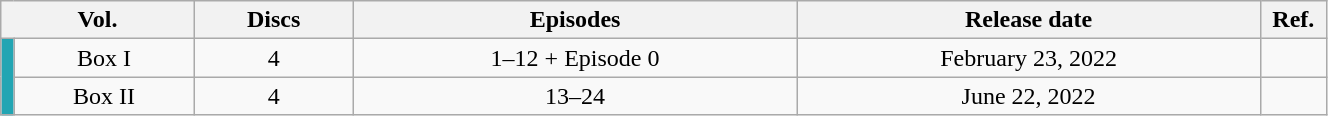<table class="wikitable" style="text-align: center; width: 70%;">
<tr>
<th colspan="2">Vol.</th>
<th>Discs</th>
<th>Episodes</th>
<th>Release date</th>
<th width="5%">Ref.</th>
</tr>
<tr>
<td rowspan="2" width="1%" style="background: #22A5B3;"></td>
<td>Box I</td>
<td>4</td>
<td>1–12 + Episode 0</td>
<td>February 23, 2022</td>
<td></td>
</tr>
<tr>
<td>Box II</td>
<td>4</td>
<td>13–24</td>
<td>June 22, 2022</td>
<td></td>
</tr>
</table>
